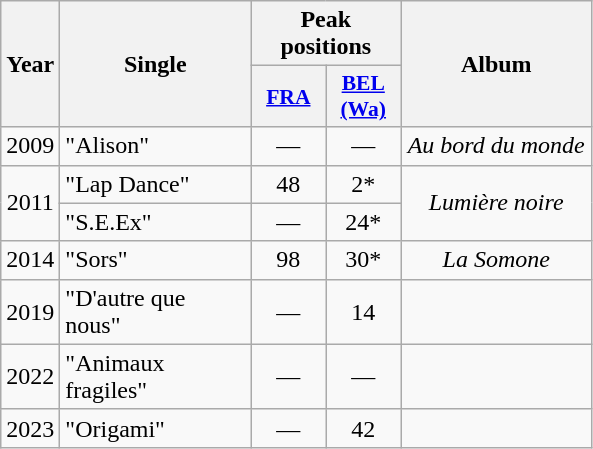<table class="wikitable">
<tr>
<th align="center" rowspan="2" width="10">Year</th>
<th align="center" rowspan="2" width="120">Single</th>
<th align="center" colspan="2" width="20">Peak positions</th>
<th align="center" rowspan="2" width="120">Album</th>
</tr>
<tr>
<th scope="col" style="width:3em;font-size:90%;"><a href='#'>FRA</a><br></th>
<th scope="col" style="width:3em;font-size:90%;"><a href='#'>BEL<br>(Wa)</a><br></th>
</tr>
<tr>
<td style="text-align:center;">2009</td>
<td>"Alison"</td>
<td style="text-align:center;">—</td>
<td style="text-align:center;">—</td>
<td style="text-align:center;"><em>Au bord du monde</em></td>
</tr>
<tr>
<td style="text-align:center;" rowspan=2>2011</td>
<td>"Lap Dance"</td>
<td style="text-align:center;">48</td>
<td style="text-align:center;">2*</td>
<td style="text-align:center;" rowspan=2><em>Lumière noire</em></td>
</tr>
<tr>
<td>"S.E.Ex"</td>
<td style="text-align:center;">—</td>
<td style="text-align:center;">24*</td>
</tr>
<tr>
<td style="text-align:center;">2014</td>
<td>"Sors"</td>
<td style="text-align:center;">98</td>
<td style="text-align:center;">30*</td>
<td style="text-align:center;"><em>La Somone</em></td>
</tr>
<tr>
<td style="text-align:center;">2019</td>
<td>"D'autre que nous"<br></td>
<td style="text-align:center;">—</td>
<td style="text-align:center;">14</td>
<td style="text-align:center;"></td>
</tr>
<tr>
<td style="text-align:center;">2022</td>
<td>"Animaux fragiles"<br></td>
<td style="text-align:center;">—</td>
<td style="text-align:center;">—</td>
<td style="text-align:center;"></td>
</tr>
<tr>
<td style="text-align:center;">2023</td>
<td>"Origami"<br></td>
<td style="text-align:center;">—</td>
<td style="text-align:center;">42</td>
<td style="text-align:center;"></td>
</tr>
</table>
